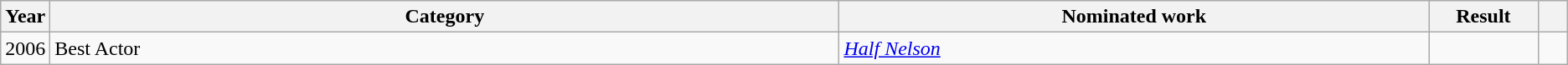<table class=wikitable>
<tr>
<th scope="col" style="width:1em;">Year</th>
<th scope="col" style="width:39em;">Category</th>
<th scope="col" style="width:29em;">Nominated work</th>
<th scope="col" style="width:5em;">Result</th>
<th scope="col" style="width:1em;"></th>
</tr>
<tr>
<td>2006</td>
<td>Best Actor</td>
<td><em><a href='#'>Half Nelson</a></em></td>
<td></td>
<td></td>
</tr>
</table>
